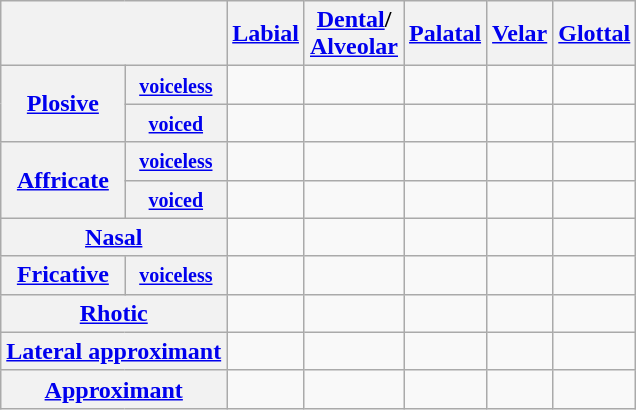<table class="wikitable" style=text-align:center>
<tr>
<th colspan=2></th>
<th><a href='#'>Labial</a></th>
<th><a href='#'>Dental</a>/<br><a href='#'>Alveolar</a></th>
<th><a href='#'>Palatal</a></th>
<th><a href='#'>Velar</a></th>
<th><a href='#'>Glottal</a></th>
</tr>
<tr>
<th rowspan=2><a href='#'>Plosive</a><br></th>
<th><small><a href='#'>voiceless</a></small></th>
<td></td>
<td></td>
<td></td>
<td></td>
<td></td>
</tr>
<tr>
<th><small><a href='#'>voiced</a></small></th>
<td></td>
<td></td>
<td></td>
<td></td>
<td></td>
</tr>
<tr>
<th rowspan=2><a href='#'>Affricate</a><br></th>
<th><small><a href='#'>voiceless</a></small></th>
<td></td>
<td></td>
<td></td>
<td></td>
<td></td>
</tr>
<tr>
<th><small><a href='#'>voiced</a></small></th>
<td></td>
<td></td>
<td></td>
<td></td>
<td></td>
</tr>
<tr>
<th colspan=2><a href='#'>Nasal</a></th>
<td></td>
<td></td>
<td></td>
<td></td>
<td></td>
</tr>
<tr>
<th rowspan=1><a href='#'>Fricative</a></th>
<th><small><a href='#'>voiceless</a></small></th>
<td></td>
<td></td>
<td></td>
<td></td>
<td></td>
</tr>
<tr>
<th colspan=2><a href='#'>Rhotic</a></th>
<td></td>
<td></td>
<td></td>
<td></td>
<td></td>
</tr>
<tr>
<th colspan=2><a href='#'>Lateral approximant</a></th>
<td></td>
<td></td>
<td></td>
<td></td>
<td></td>
</tr>
<tr>
<th colspan=2><a href='#'>Approximant</a></th>
<td></td>
<td></td>
<td></td>
<td></td>
<td></td>
</tr>
</table>
